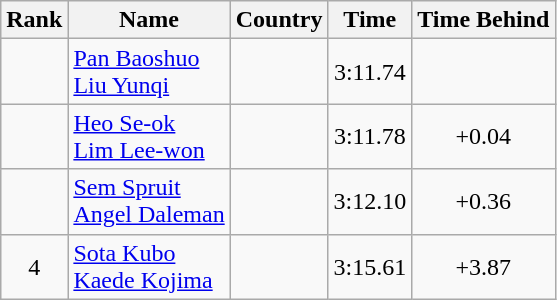<table class="wikitable sortable" style="text-align:center">
<tr>
<th>Rank</th>
<th>Name</th>
<th>Country</th>
<th>Time</th>
<th>Time Behind</th>
</tr>
<tr>
<td></td>
<td align=left><a href='#'>Pan Baoshuo</a><br><a href='#'>Liu Yunqi</a></td>
<td align=left></td>
<td>3:11.74</td>
<td></td>
</tr>
<tr>
<td></td>
<td align=left><a href='#'>Heo Se-ok</a><br><a href='#'>Lim Lee-won</a></td>
<td align=left></td>
<td>3:11.78</td>
<td>+0.04</td>
</tr>
<tr>
<td></td>
<td align=left><a href='#'>Sem Spruit</a><br><a href='#'>Angel Daleman</a></td>
<td align=left></td>
<td>3:12.10</td>
<td>+0.36</td>
</tr>
<tr>
<td>4</td>
<td align=left><a href='#'>Sota Kubo</a><br><a href='#'>Kaede Kojima</a></td>
<td align=left></td>
<td>3:15.61</td>
<td>+3.87</td>
</tr>
</table>
